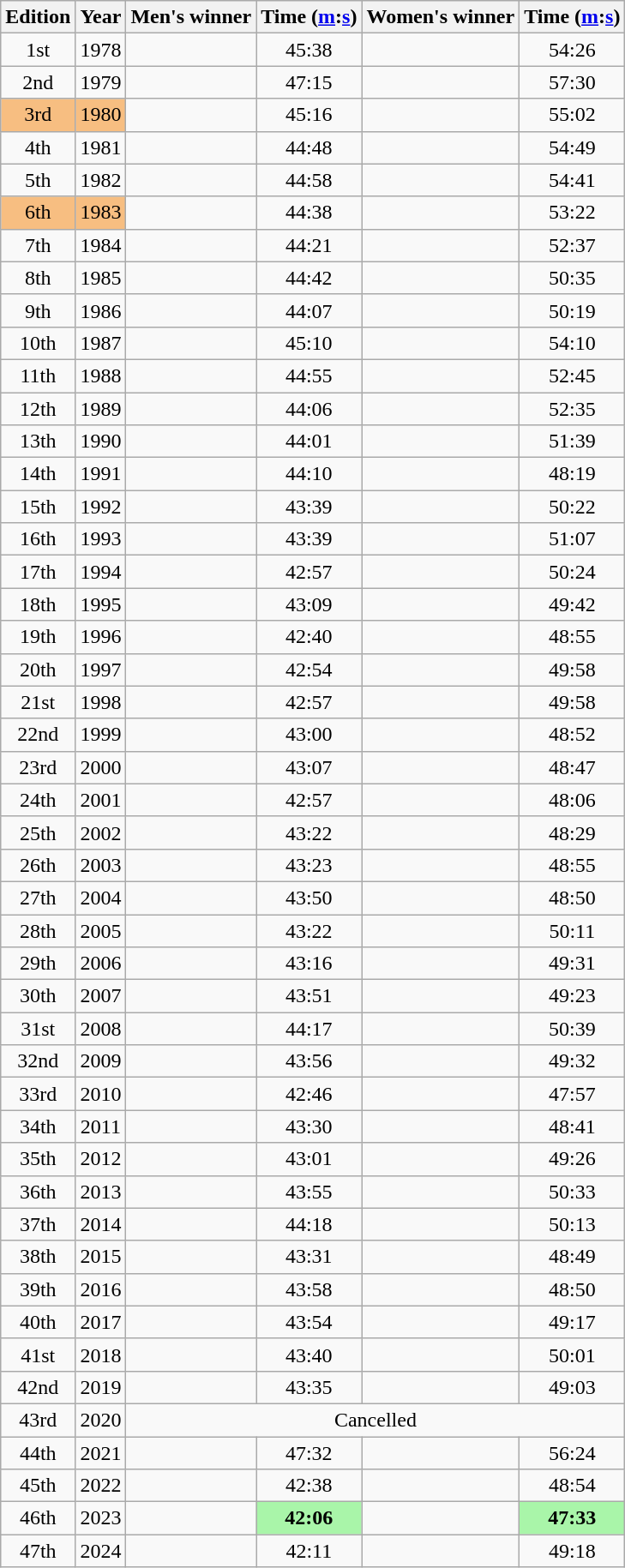<table class="wikitable sortable" style="text-align:center">
<tr>
<th class=unsortable>Edition</th>
<th>Year</th>
<th class=unsortable>Men's winner</th>
<th>Time (<a href='#'>m</a>:<a href='#'>s</a>)</th>
<th class=unsortable>Women's winner</th>
<th>Time (<a href='#'>m</a>:<a href='#'>s</a>)</th>
</tr>
<tr>
<td>1st</td>
<td>1978</td>
<td align=left></td>
<td>45:38</td>
<td align=left></td>
<td>54:26</td>
</tr>
<tr>
<td>2nd</td>
<td>1979</td>
<td align=left></td>
<td>47:15</td>
<td align=left></td>
<td>57:30</td>
</tr>
<tr>
<td bgcolor=#F7BE81>3rd</td>
<td bgcolor=#F7BE81>1980</td>
<td align=left></td>
<td>45:16</td>
<td align=left></td>
<td>55:02</td>
</tr>
<tr>
<td>4th</td>
<td>1981</td>
<td align=left></td>
<td>44:48</td>
<td align=left></td>
<td>54:49</td>
</tr>
<tr>
<td>5th</td>
<td>1982</td>
<td align=left></td>
<td>44:58</td>
<td align=left></td>
<td>54:41</td>
</tr>
<tr>
<td bgcolor=#F7BE81>6th</td>
<td bgcolor=#F7BE81>1983</td>
<td align=left></td>
<td>44:38</td>
<td align=left></td>
<td>53:22</td>
</tr>
<tr>
<td>7th</td>
<td>1984</td>
<td align=left></td>
<td>44:21</td>
<td align=left></td>
<td>52:37</td>
</tr>
<tr>
<td>8th</td>
<td>1985</td>
<td align=left></td>
<td>44:42</td>
<td align=left></td>
<td>50:35</td>
</tr>
<tr>
<td>9th</td>
<td>1986</td>
<td align=left></td>
<td>44:07</td>
<td align=left></td>
<td>50:19</td>
</tr>
<tr>
<td>10th</td>
<td>1987</td>
<td align=left></td>
<td>45:10</td>
<td align=left></td>
<td>54:10</td>
</tr>
<tr>
<td>11th</td>
<td>1988</td>
<td align=left></td>
<td>44:55</td>
<td align=left></td>
<td>52:45</td>
</tr>
<tr>
<td>12th</td>
<td>1989</td>
<td align=left></td>
<td>44:06</td>
<td align=left></td>
<td>52:35</td>
</tr>
<tr>
<td>13th</td>
<td>1990</td>
<td align=left></td>
<td>44:01</td>
<td align=left></td>
<td>51:39</td>
</tr>
<tr>
<td>14th</td>
<td>1991</td>
<td align=left></td>
<td>44:10</td>
<td align=left></td>
<td>48:19</td>
</tr>
<tr>
<td>15th</td>
<td>1992</td>
<td align=left></td>
<td>43:39</td>
<td align=left></td>
<td>50:22</td>
</tr>
<tr>
<td>16th</td>
<td>1993</td>
<td align=left></td>
<td>43:39</td>
<td align=left></td>
<td>51:07</td>
</tr>
<tr>
<td>17th</td>
<td>1994</td>
<td align=left></td>
<td>42:57</td>
<td align=left></td>
<td>50:24</td>
</tr>
<tr>
<td>18th</td>
<td>1995</td>
<td align=left></td>
<td>43:09</td>
<td align=left></td>
<td>49:42</td>
</tr>
<tr>
<td>19th</td>
<td>1996</td>
<td align=left></td>
<td>42:40</td>
<td align=left></td>
<td>48:55</td>
</tr>
<tr>
<td>20th</td>
<td>1997</td>
<td align=left></td>
<td>42:54</td>
<td align=left></td>
<td>49:58</td>
</tr>
<tr>
<td>21st</td>
<td>1998</td>
<td align=left></td>
<td>42:57</td>
<td align=left></td>
<td>49:58</td>
</tr>
<tr>
<td>22nd</td>
<td>1999</td>
<td align=left></td>
<td>43:00</td>
<td align=left></td>
<td>48:52</td>
</tr>
<tr>
<td>23rd</td>
<td>2000</td>
<td align=left></td>
<td>43:07</td>
<td align=left></td>
<td>48:47</td>
</tr>
<tr>
<td>24th</td>
<td>2001</td>
<td align=left></td>
<td>42:57</td>
<td align=left></td>
<td>48:06</td>
</tr>
<tr>
<td>25th</td>
<td>2002</td>
<td align=left></td>
<td>43:22</td>
<td align=left></td>
<td>48:29</td>
</tr>
<tr>
<td>26th</td>
<td>2003</td>
<td align=left></td>
<td>43:23</td>
<td align=left></td>
<td>48:55</td>
</tr>
<tr>
<td>27th</td>
<td>2004</td>
<td align=left></td>
<td>43:50</td>
<td align=left></td>
<td>48:50</td>
</tr>
<tr>
<td>28th</td>
<td>2005</td>
<td align=left></td>
<td>43:22</td>
<td align=left></td>
<td>50:11</td>
</tr>
<tr>
<td>29th</td>
<td>2006</td>
<td align=left></td>
<td>43:16</td>
<td align=left></td>
<td>49:31</td>
</tr>
<tr>
<td>30th</td>
<td>2007</td>
<td align=left></td>
<td>43:51</td>
<td align=left></td>
<td>49:23</td>
</tr>
<tr>
<td>31st</td>
<td>2008</td>
<td align=left></td>
<td>44:17</td>
<td align=left></td>
<td>50:39</td>
</tr>
<tr>
<td>32nd</td>
<td>2009</td>
<td align=left></td>
<td>43:56</td>
<td align=left></td>
<td>49:32</td>
</tr>
<tr>
<td>33rd</td>
<td>2010</td>
<td align=left></td>
<td>42:46</td>
<td align=left></td>
<td>47:57</td>
</tr>
<tr>
<td>34th</td>
<td>2011</td>
<td align=left></td>
<td>43:30</td>
<td align=left></td>
<td>48:41</td>
</tr>
<tr>
<td>35th</td>
<td>2012</td>
<td align=left></td>
<td>43:01</td>
<td align=left></td>
<td>49:26</td>
</tr>
<tr>
<td>36th</td>
<td>2013</td>
<td align=left></td>
<td>43:55</td>
<td align=left></td>
<td>50:33</td>
</tr>
<tr>
<td>37th</td>
<td>2014</td>
<td align=left></td>
<td>44:18</td>
<td align=left></td>
<td>50:13</td>
</tr>
<tr>
<td>38th</td>
<td>2015</td>
<td align=left></td>
<td>43:31</td>
<td align=left></td>
<td>48:49</td>
</tr>
<tr>
<td>39th</td>
<td>2016</td>
<td align=left></td>
<td>43:58</td>
<td align=left></td>
<td>48:50</td>
</tr>
<tr>
<td>40th</td>
<td>2017</td>
<td align=left></td>
<td>43:54</td>
<td align=left></td>
<td>49:17</td>
</tr>
<tr>
<td>41st</td>
<td>2018</td>
<td align=left></td>
<td>43:40</td>
<td align=left></td>
<td>50:01</td>
</tr>
<tr>
<td>42nd</td>
<td>2019</td>
<td align=left></td>
<td>43:35</td>
<td align=left></td>
<td>49:03</td>
</tr>
<tr>
<td>43rd</td>
<td>2020</td>
<td colspan=4>Cancelled</td>
</tr>
<tr>
<td>44th</td>
<td>2021</td>
<td align=left></td>
<td>47:32</td>
<td align=left></td>
<td>56:24</td>
</tr>
<tr>
<td>45th</td>
<td>2022</td>
<td align=left></td>
<td>42:38</td>
<td align=left></td>
<td>48:54</td>
</tr>
<tr>
<td>46th</td>
<td>2023</td>
<td align=left></td>
<td bgcolor=#A9F5A9><strong>42:06</strong></td>
<td align=left></td>
<td bgcolor=#A9F5A9><strong>47:33</strong></td>
</tr>
<tr>
<td>47th</td>
<td>2024</td>
<td align=left></td>
<td>42:11</td>
<td align=left></td>
<td>49:18</td>
</tr>
</table>
